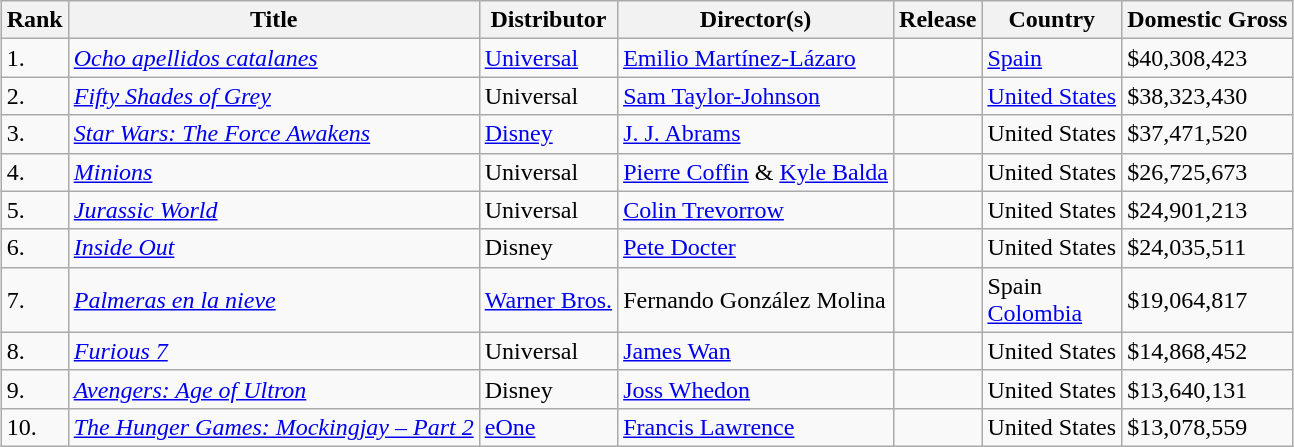<table class="wikitable sortable" style="margin:auto; margin:auto;">
<tr>
<th>Rank</th>
<th>Title</th>
<th>Distributor</th>
<th>Director(s)</th>
<th>Release</th>
<th>Country</th>
<th>Domestic Gross</th>
</tr>
<tr>
<td>1.</td>
<td><em><a href='#'>Ocho apellidos catalanes</a></em></td>
<td><a href='#'>Universal</a></td>
<td><a href='#'>Emilio Martínez-Lázaro</a></td>
<td></td>
<td><a href='#'>Spain</a></td>
<td>$40,308,423</td>
</tr>
<tr>
<td>2.</td>
<td><a href='#'><em>Fifty Shades of Grey</em></a></td>
<td>Universal</td>
<td><a href='#'>Sam Taylor-Johnson</a></td>
<td></td>
<td><a href='#'>United States</a></td>
<td>$38,323,430</td>
</tr>
<tr>
<td>3.</td>
<td><em><a href='#'>Star Wars: The Force Awakens</a></em></td>
<td><a href='#'>Disney</a></td>
<td><a href='#'>J. J. Abrams</a></td>
<td></td>
<td>United States</td>
<td>$37,471,520</td>
</tr>
<tr>
<td>4.</td>
<td><em><a href='#'>Minions</a></em></td>
<td>Universal</td>
<td><a href='#'>Pierre Coffin</a> & <a href='#'>Kyle Balda</a></td>
<td></td>
<td>United States</td>
<td>$26,725,673</td>
</tr>
<tr>
<td>5.</td>
<td><em><a href='#'>Jurassic World</a></em></td>
<td>Universal</td>
<td><a href='#'>Colin Trevorrow</a></td>
<td></td>
<td>United States</td>
<td>$24,901,213</td>
</tr>
<tr>
<td>6.</td>
<td><em><a href='#'>Inside Out</a></em></td>
<td>Disney</td>
<td><a href='#'>Pete Docter</a></td>
<td></td>
<td>United States</td>
<td>$24,035,511</td>
</tr>
<tr>
<td>7.</td>
<td><em><a href='#'>Palmeras en la nieve</a></em></td>
<td><a href='#'>Warner Bros.</a></td>
<td>Fernando González Molina</td>
<td></td>
<td>Spain<br><a href='#'>Colombia</a></td>
<td>$19,064,817</td>
</tr>
<tr>
<td>8.</td>
<td><em><a href='#'>Furious 7</a></em></td>
<td>Universal</td>
<td><a href='#'>James Wan</a></td>
<td></td>
<td>United States</td>
<td>$14,868,452</td>
</tr>
<tr>
<td>9.</td>
<td><em><a href='#'>Avengers: Age of Ultron</a></em></td>
<td>Disney</td>
<td><a href='#'>Joss Whedon</a></td>
<td></td>
<td>United States</td>
<td>$13,640,131</td>
</tr>
<tr>
<td>10.</td>
<td><em><a href='#'>The Hunger Games: Mockingjay – Part 2</a></em></td>
<td><a href='#'>eOne</a></td>
<td><a href='#'>Francis Lawrence</a></td>
<td></td>
<td>United States</td>
<td>$13,078,559</td>
</tr>
</table>
